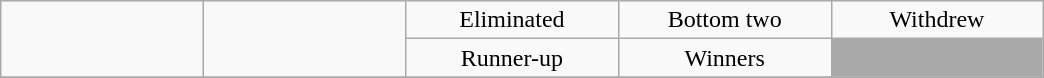<table class="wikitable"  style="margin:1em auto; text-align:center; white-space:nowrap; width:55%;">
<tr>
<td width=141 rowspan=2></td>
<td width=141 rowspan=2></td>
<td width=141> Eliminated</td>
<td width=141> Bottom two</td>
<td width=141> Withdrew</td>
</tr>
<tr>
<td> Runner-up</td>
<td> Winners</td>
<td bgcolor="A9A9A9"></td>
</tr>
<tr>
</tr>
</table>
